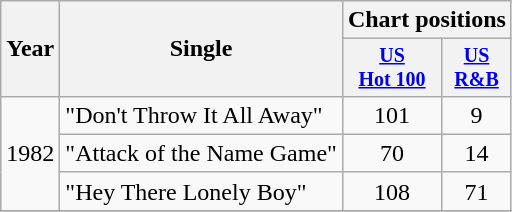<table class="wikitable" style="text-align:center;">
<tr>
<th rowspan="2">Year</th>
<th rowspan="2">Single</th>
<th colspan="2">Chart positions</th>
</tr>
<tr style="font-size:smaller;">
<th><a href='#'>US<br>Hot 100</a></th>
<th><a href='#'>US<br>R&B</a></th>
</tr>
<tr>
<td rowspan="3">1982</td>
<td align="left">"Don't Throw It All Away"</td>
<td>101</td>
<td>9</td>
</tr>
<tr>
<td align="left">"Attack of the Name Game"</td>
<td>70</td>
<td>14</td>
</tr>
<tr>
<td align="left">"Hey There Lonely Boy"</td>
<td>108</td>
<td>71</td>
</tr>
<tr>
</tr>
</table>
